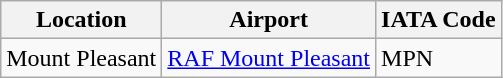<table class="wikitable">
<tr>
<th>Location</th>
<th>Airport</th>
<th>IATA Code</th>
</tr>
<tr>
<td>Mount Pleasant</td>
<td><a href='#'>RAF Mount Pleasant</a></td>
<td>MPN</td>
</tr>
</table>
